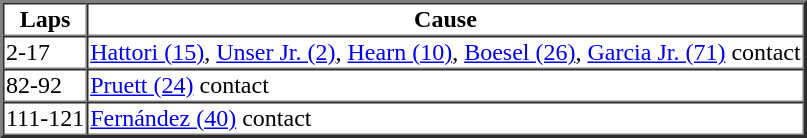<table border=2 cellspacing=0>
<tr>
<th>Laps</th>
<th>Cause</th>
</tr>
<tr>
<td>2-17</td>
<td><a href='#'>Hattori (15)</a>, <a href='#'>Unser Jr. (2)</a>, <a href='#'>Hearn (10)</a>, <a href='#'>Boesel (26)</a>, <a href='#'>Garcia Jr. (71)</a> contact</td>
</tr>
<tr>
<td>82-92</td>
<td><a href='#'>Pruett (24)</a> contact</td>
</tr>
<tr>
<td>111-121</td>
<td><a href='#'>Fernández (40)</a> contact</td>
</tr>
</table>
